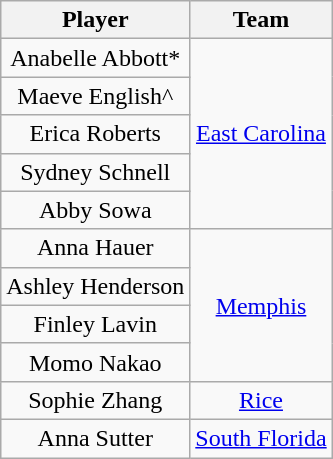<table class="wikitable" style="text-align: center;">
<tr>
<th>Player</th>
<th>Team</th>
</tr>
<tr>
<td>Anabelle Abbott*</td>
<td rowspan=5><a href='#'>East Carolina</a></td>
</tr>
<tr>
<td>Maeve English^</td>
</tr>
<tr>
<td>Erica Roberts</td>
</tr>
<tr>
<td>Sydney Schnell</td>
</tr>
<tr>
<td>Abby Sowa</td>
</tr>
<tr>
<td>Anna Hauer</td>
<td rowspan=4><a href='#'>Memphis</a></td>
</tr>
<tr>
<td>Ashley Henderson</td>
</tr>
<tr>
<td>Finley Lavin</td>
</tr>
<tr>
<td>Momo Nakao</td>
</tr>
<tr>
<td>Sophie Zhang</td>
<td><a href='#'>Rice</a></td>
</tr>
<tr>
<td>Anna Sutter</td>
<td><a href='#'>South Florida</a></td>
</tr>
</table>
